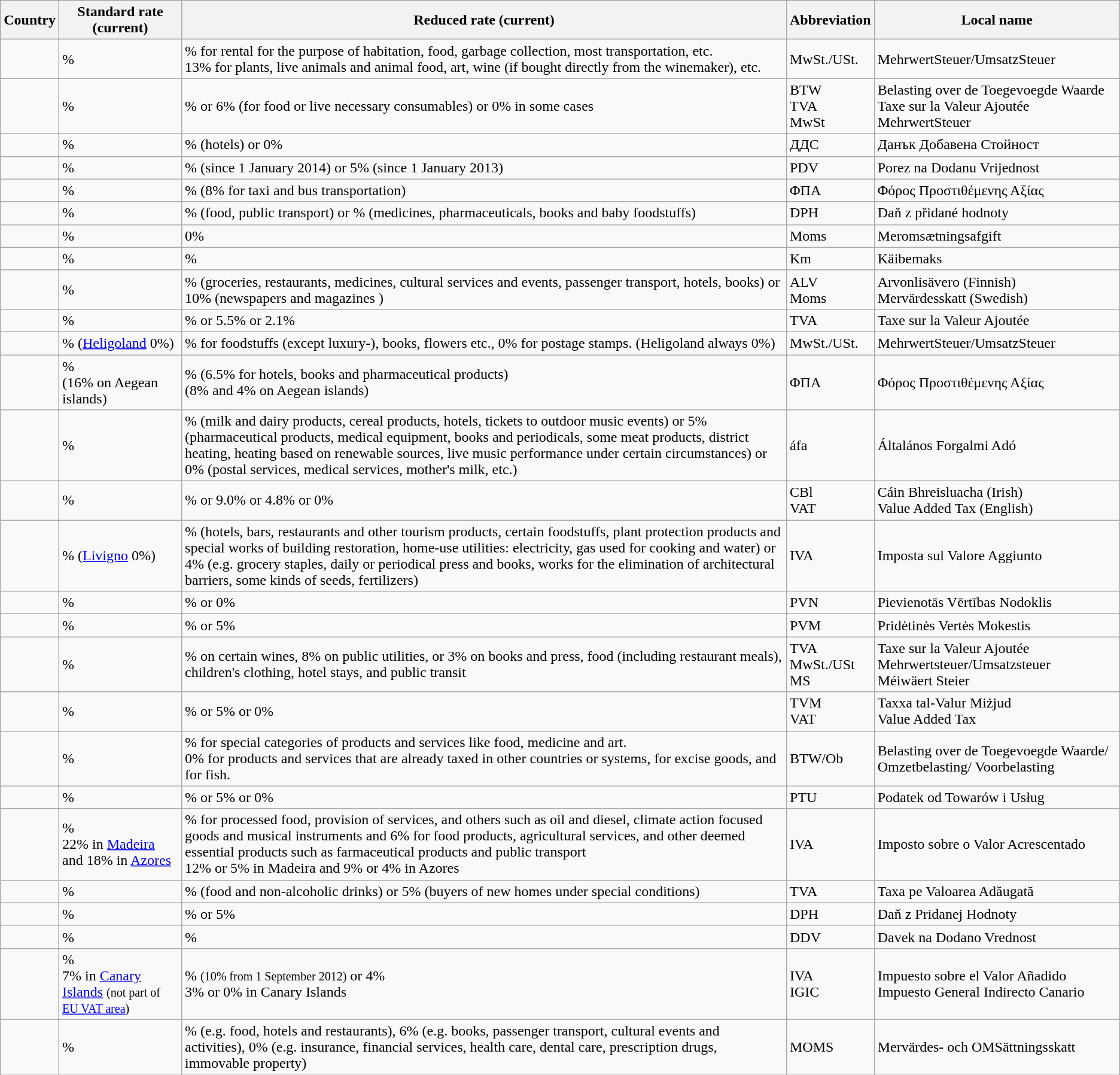<table class="wikitable sortable">
<tr>
<th>Country</th>
<th>Standard rate (current)</th>
<th>Reduced rate (current)</th>
<th class="unsortable">Abbreviation</th>
<th class="unsortable">Local name</th>
</tr>
<tr>
<td></td>
<td>%</td>
<td>% for rental for the purpose of habitation, food, garbage collection, most transportation, etc.<br>13% for plants, live animals and animal food, art, wine (if bought directly from the winemaker), etc.</td>
<td>MwSt./USt.</td>
<td>MehrwertSteuer/UmsatzSteuer</td>
</tr>
<tr>
<td></td>
<td>%</td>
<td>% or 6% (for food or live necessary consumables) or 0% in some cases</td>
<td>BTW <br> TVA <br> MwSt</td>
<td>Belasting over de Toegevoegde Waarde <br> Taxe sur la Valeur Ajoutée <br> MehrwertSteuer</td>
</tr>
<tr>
<td></td>
<td>%</td>
<td>% (hotels) or 0%</td>
<td>ДДС</td>
<td>Данък Добавена Cтойност</td>
</tr>
<tr>
<td></td>
<td>%</td>
<td>% (since 1 January 2014) or 5% (since 1 January 2013)</td>
<td>PDV</td>
<td>Porez na Dodanu Vrijednost</td>
</tr>
<tr>
<td></td>
<td>%</td>
<td>% (8% for taxi and bus transportation)</td>
<td>ΦΠΑ</td>
<td>Φόρος Προστιθέμενης Αξίας</td>
</tr>
<tr>
<td></td>
<td>%</td>
<td>% (food, public transport) or % (medicines, pharmaceuticals, books and baby foodstuffs)</td>
<td>DPH</td>
<td>Daň z přidané hodnoty</td>
</tr>
<tr>
<td></td>
<td>%</td>
<td>0%</td>
<td>Moms</td>
<td>Meromsætningsafgift</td>
</tr>
<tr>
<td></td>
<td>%</td>
<td>%</td>
<td>Km</td>
<td>Käibemaks</td>
</tr>
<tr>
<td></td>
<td>%</td>
<td>% (groceries, restaurants, medicines, cultural services and events, passenger transport, hotels, books) or 10% (newspapers and magazines )</td>
<td>ALV<br>Moms</td>
<td>Arvonlisävero (Finnish)<br>Mervärdesskatt (Swedish)</td>
</tr>
<tr>
<td></td>
<td>%</td>
<td>% or 5.5% or 2.1%</td>
<td>TVA</td>
<td>Taxe sur la Valeur Ajoutée</td>
</tr>
<tr>
<td></td>
<td>% (<a href='#'>Heligoland</a> 0%)</td>
<td>% for foodstuffs (except luxury-), books, flowers etc., 0% for postage stamps. (Heligoland always 0%)</td>
<td>MwSt./USt.</td>
<td>MehrwertSteuer/UmsatzSteuer</td>
</tr>
<tr>
<td></td>
<td>%<br>(16% on Aegean islands)</td>
<td>% (6.5% for hotels, books and pharmaceutical products)<br>(8% and 4% on Aegean islands)</td>
<td>ΦΠΑ</td>
<td>Φόρος Προστιθέμενης Αξίας</td>
</tr>
<tr>
<td></td>
<td>%</td>
<td>% (milk and dairy products, cereal products, hotels, tickets to outdoor music events) or 5% (pharmaceutical products, medical equipment, books and periodicals, some meat products, district heating, heating based on renewable sources, live music performance under certain circumstances) or 0% (postal services, medical services, mother's milk, etc.)</td>
<td>áfa</td>
<td>Általános Forgalmi Adó</td>
</tr>
<tr>
<td></td>
<td>%</td>
<td>% or 9.0% or 4.8% or 0%</td>
<td>CBl<br>VAT</td>
<td>Cáin Bhreisluacha (Irish)<br>Value Added Tax (English)</td>
</tr>
<tr>
<td></td>
<td>% (<a href='#'>Livigno</a> 0%)</td>
<td>% (hotels, bars, restaurants and other tourism products, certain foodstuffs, plant protection products and special works of building restoration, home-use utilities: electricity, gas used for cooking and water) or 4% (e.g. grocery staples, daily or periodical press and books, works for the elimination of architectural barriers, some kinds of seeds, fertilizers)</td>
<td>IVA</td>
<td>Imposta sul Valore Aggiunto</td>
</tr>
<tr>
<td></td>
<td>%</td>
<td>% or 0%</td>
<td>PVN</td>
<td>Pievienotās Vērtības Nodoklis</td>
</tr>
<tr>
<td></td>
<td>%</td>
<td>% or 5%</td>
<td>PVM</td>
<td>Pridėtinės Vertės Mokestis</td>
</tr>
<tr>
<td></td>
<td>%</td>
<td>% on certain wines, 8% on public utilities, or 3% on books and press, food (including restaurant meals), children's clothing, hotel stays, and public transit</td>
<td>TVA<br>MwSt./USt<br>MS</td>
<td>Taxe sur la Valeur Ajoutée<br>Mehrwertsteuer/Umsatzsteuer<br>Méiwäert Steier</td>
</tr>
<tr>
<td></td>
<td>%</td>
<td>% or 5% or 0%</td>
<td>TVM<br>VAT</td>
<td>Taxxa tal-Valur Miżjud<br>Value Added Tax</td>
</tr>
<tr>
<td></td>
<td>%</td>
<td>% for special categories of products and services like food, medicine and art.<br>0% for products and services that are already taxed in other countries or systems, for excise goods, and for fish.</td>
<td>BTW/Ob</td>
<td>Belasting over de Toegevoegde Waarde/ Omzetbelasting/ Voorbelasting</td>
</tr>
<tr>
<td></td>
<td>%</td>
<td>% or 5% or 0%</td>
<td>PTU</td>
<td>Podatek od Towarów i Usług</td>
</tr>
<tr>
<td></td>
<td>%<br>22% in <a href='#'>Madeira</a> and 18% in <a href='#'>Azores</a></td>
<td>% for processed food, provision of services, and others such as oil and diesel, climate action focused goods and musical instruments and 6% for food products, agricultural services, and other deemed essential products such as farmaceutical products and public transport<br>12% or 5% in Madeira and 9% or 4% in Azores</td>
<td>IVA</td>
<td>Imposto sobre o Valor Acrescentado</td>
</tr>
<tr>
<td></td>
<td>%</td>
<td>% (food and non-alcoholic drinks) or 5% (buyers of new homes under special conditions)</td>
<td>TVA</td>
<td>Taxa pe Valoarea Adăugată</td>
</tr>
<tr>
<td></td>
<td>%</td>
<td>% or 5%</td>
<td>DPH</td>
<td>Daň z Pridanej Hodnoty</td>
</tr>
<tr>
<td></td>
<td>%</td>
<td>%</td>
<td>DDV</td>
<td>Davek na Dodano Vrednost</td>
</tr>
<tr>
<td></td>
<td>%<br>7% in <a href='#'>Canary Islands</a> <small>(not part of <a href='#'>EU VAT area</a>)</small></td>
<td>% <small>(10% from 1 September 2012)</small> or 4%<br>3% or 0% in Canary Islands</td>
<td>IVA<br>IGIC</td>
<td>Impuesto sobre el Valor Añadido<br>Impuesto General Indirecto Canario</td>
</tr>
<tr>
<td></td>
<td>%</td>
<td>% (e.g. food, hotels and restaurants), 6% (e.g. books, passenger transport, cultural events and activities), 0% (e.g. insurance, financial services, health care, dental care, prescription drugs, immovable property)</td>
<td>MOMS</td>
<td>Mervärdes- och OMSättningsskatt</td>
</tr>
</table>
